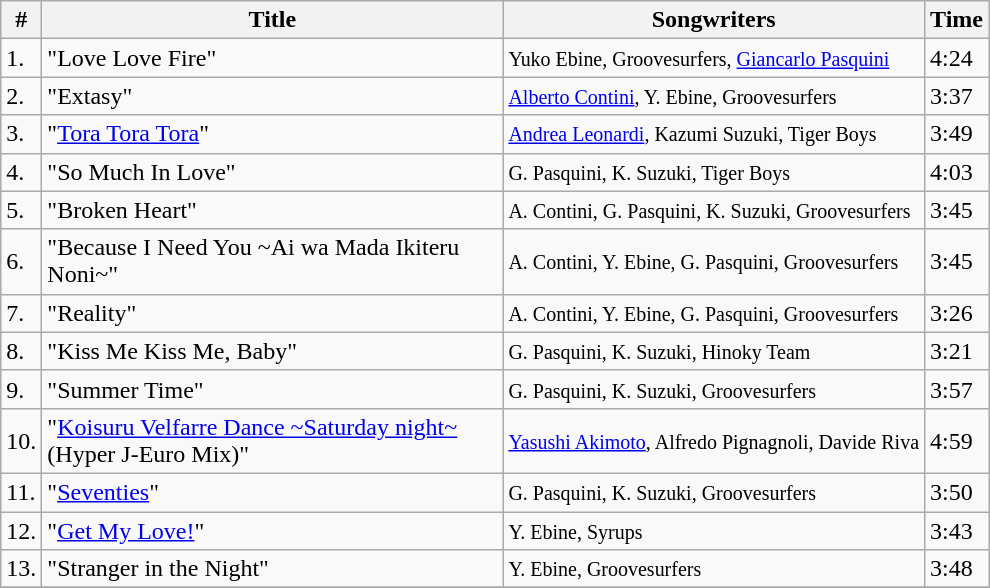<table class="wikitable">
<tr>
<th>#</th>
<th width="300">Title</th>
<th>Songwriters</th>
<th>Time</th>
</tr>
<tr>
<td>1.</td>
<td>"Love Love Fire"</td>
<td><small>Yuko Ebine,  Groovesurfers, <a href='#'>Giancarlo Pasquini</a></small></td>
<td>4:24</td>
</tr>
<tr>
<td>2.</td>
<td>"Extasy"</td>
<td><small><a href='#'>Alberto Contini</a>, Y. Ebine, Groovesurfers</small></td>
<td>3:37</td>
</tr>
<tr>
<td>3.</td>
<td>"<a href='#'>Tora Tora Tora</a>"</td>
<td><small><a href='#'>Andrea Leonardi</a>, Kazumi Suzuki, Tiger Boys</small></td>
<td>3:49</td>
</tr>
<tr>
<td>4.</td>
<td>"So Much In Love"</td>
<td><small>G. Pasquini, K. Suzuki, Tiger Boys</small></td>
<td>4:03</td>
</tr>
<tr>
<td>5.</td>
<td>"Broken Heart"</td>
<td><small>A. Contini, G. Pasquini, K. Suzuki, Groovesurfers</small></td>
<td>3:45</td>
</tr>
<tr>
<td>6.</td>
<td>"Because I Need You  ~Ai wa Mada Ikiteru Noni~"</td>
<td><small>A. Contini, Y. Ebine, G. Pasquini, Groovesurfers</small></td>
<td>3:45</td>
</tr>
<tr>
<td>7.</td>
<td>"Reality"</td>
<td><small>A. Contini, Y. Ebine, G. Pasquini, Groovesurfers</small></td>
<td>3:26</td>
</tr>
<tr>
<td>8.</td>
<td>"Kiss Me Kiss Me, Baby"</td>
<td><small>G. Pasquini, K. Suzuki, Hinoky Team</small></td>
<td>3:21</td>
</tr>
<tr>
<td>9.</td>
<td>"Summer Time"</td>
<td><small>G. Pasquini, K. Suzuki, Groovesurfers</small></td>
<td>3:57</td>
</tr>
<tr>
<td>10.</td>
<td>"<a href='#'>Koisuru Velfarre Dance ~Saturday night~</a> (Hyper J-Euro Mix)"</td>
<td><small><a href='#'>Yasushi Akimoto</a>, Alfredo Pignagnoli, Davide Riva</small></td>
<td>4:59</td>
</tr>
<tr>
<td>11.</td>
<td>"<a href='#'>Seventies</a>"</td>
<td><small>G. Pasquini, K. Suzuki, Groovesurfers</small></td>
<td>3:50</td>
</tr>
<tr>
<td>12.</td>
<td>"<a href='#'>Get My Love!</a>"</td>
<td><small>Y. Ebine, Syrups</small></td>
<td>3:43</td>
</tr>
<tr>
<td>13.</td>
<td>"Stranger in the Night"</td>
<td><small>Y. Ebine, Groovesurfers</small></td>
<td>3:48</td>
</tr>
<tr>
</tr>
</table>
